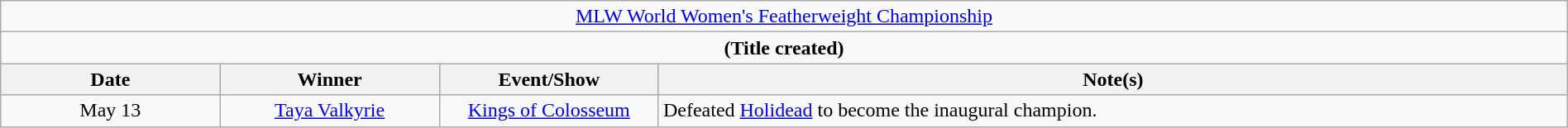<table class="wikitable" style="text-align:center; width:100%;">
<tr>
<td colspan="4" style="text-align: center;"><a href='#'>MLW World Women's Featherweight Championship</a></td>
</tr>
<tr>
<td colspan="4" style="text-align: center;"><strong>(Title created)</strong></td>
</tr>
<tr>
<th width=14%>Date</th>
<th width=14%>Winner</th>
<th width=14%>Event/Show</th>
<th width=58%>Note(s)</th>
</tr>
<tr>
<td>May 13</td>
<td><a href='#'>Taya Valkyrie</a></td>
<td><a href='#'>Kings of Colosseum</a></td>
<td align=left>Defeated <a href='#'>Holidead</a> to become the inaugural champion.</td>
</tr>
</table>
